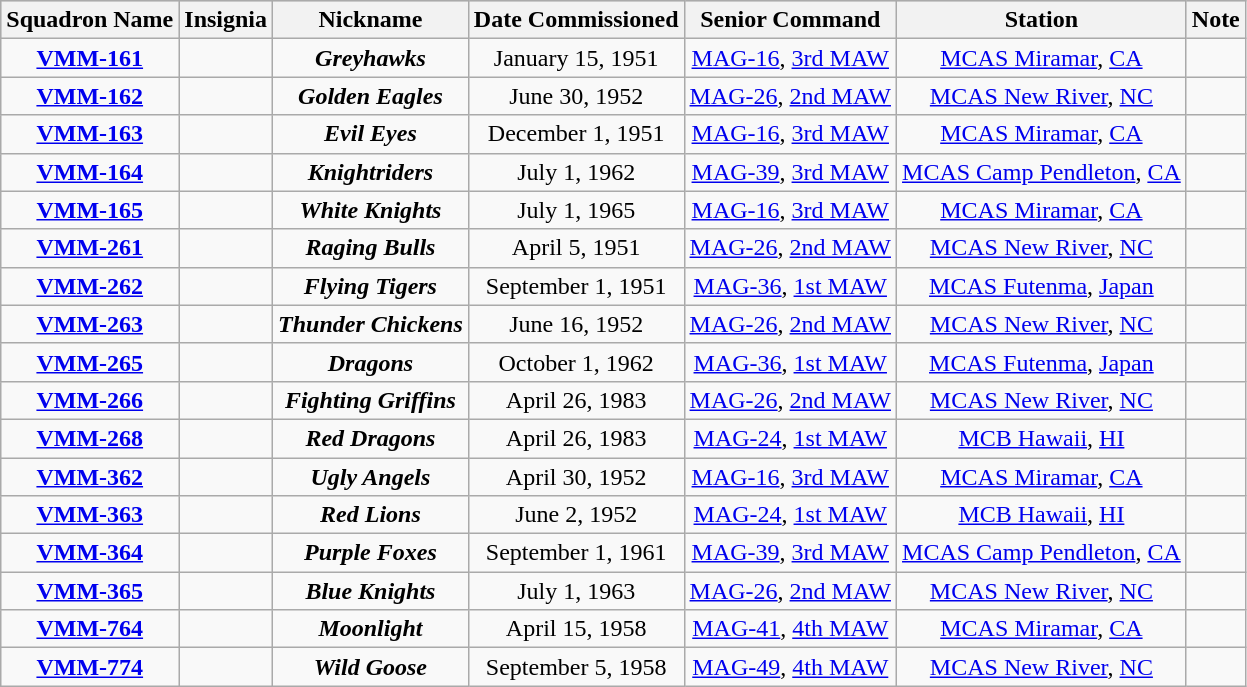<table class="wikitable sortable" style="text-align:center;">
<tr style="background:#CCCCCC;">
<th><strong>Squadron Name</strong></th>
<th><strong>Insignia</strong></th>
<th><strong>Nickname</strong></th>
<th><strong>Date Commissioned</strong></th>
<th><strong>Senior Command</strong></th>
<th><strong>Station</strong></th>
<th><strong>Note</strong></th>
</tr>
<tr>
<td><strong><a href='#'>VMM-161</a></strong></td>
<td></td>
<td><strong><em>Greyhawks</em></strong></td>
<td>January 15, 1951</td>
<td><a href='#'>MAG-16</a>, <a href='#'>3rd MAW</a></td>
<td><a href='#'>MCAS Miramar</a>, <a href='#'>CA</a></td>
<td></td>
</tr>
<tr>
<td><strong><a href='#'>VMM-162</a></strong></td>
<td></td>
<td><strong><em>Golden Eagles</em></strong></td>
<td>June 30, 1952</td>
<td><a href='#'>MAG-26</a>, <a href='#'>2nd MAW</a></td>
<td><a href='#'>MCAS New River</a>, <a href='#'>NC</a></td>
<td></td>
</tr>
<tr>
<td><strong><a href='#'>VMM-163</a></strong></td>
<td></td>
<td><strong><em>Evil Eyes</em></strong></td>
<td>December 1, 1951</td>
<td><a href='#'>MAG-16</a>, <a href='#'>3rd MAW</a></td>
<td><a href='#'>MCAS Miramar</a>, <a href='#'>CA</a></td>
<td></td>
</tr>
<tr>
<td><strong><a href='#'>VMM-164</a></strong></td>
<td></td>
<td><strong><em>Knightriders</em></strong></td>
<td>July 1, 1962</td>
<td><a href='#'>MAG-39</a>, <a href='#'>3rd MAW</a></td>
<td><a href='#'>MCAS Camp Pendleton</a>, <a href='#'>CA</a></td>
<td></td>
</tr>
<tr>
<td><strong><a href='#'>VMM-165</a></strong></td>
<td></td>
<td><strong><em>White Knights</em></strong></td>
<td>July 1, 1965</td>
<td><a href='#'>MAG-16</a>, <a href='#'>3rd MAW</a></td>
<td><a href='#'>MCAS Miramar</a>, <a href='#'>CA</a></td>
<td></td>
</tr>
<tr>
<td><strong><a href='#'>VMM-261</a></strong></td>
<td></td>
<td><strong><em>Raging Bulls</em></strong></td>
<td>April 5, 1951</td>
<td><a href='#'>MAG-26</a>, <a href='#'>2nd MAW</a></td>
<td><a href='#'>MCAS New River</a>, <a href='#'>NC</a></td>
<td></td>
</tr>
<tr>
<td><strong><a href='#'>VMM-262</a></strong></td>
<td></td>
<td><strong><em>Flying Tigers</em></strong></td>
<td>September 1, 1951</td>
<td><a href='#'>MAG-36</a>, <a href='#'>1st MAW</a></td>
<td><a href='#'>MCAS Futenma</a>, <a href='#'>Japan</a></td>
<td></td>
</tr>
<tr>
<td><strong><a href='#'>VMM-263</a></strong></td>
<td></td>
<td><strong><em>Thunder Chickens</em></strong></td>
<td>June 16, 1952</td>
<td><a href='#'>MAG-26</a>, <a href='#'>2nd MAW</a></td>
<td><a href='#'>MCAS New River</a>, <a href='#'>NC</a></td>
<td></td>
</tr>
<tr>
<td><strong><a href='#'>VMM-265</a></strong></td>
<td></td>
<td><strong><em>Dragons</em></strong></td>
<td>October 1, 1962</td>
<td><a href='#'>MAG-36</a>, <a href='#'>1st MAW</a></td>
<td><a href='#'>MCAS Futenma</a>, <a href='#'>Japan</a></td>
<td></td>
</tr>
<tr>
<td><strong><a href='#'>VMM-266</a></strong></td>
<td></td>
<td><strong><em>Fighting Griffins</em></strong></td>
<td>April 26, 1983</td>
<td><a href='#'>MAG-26</a>, <a href='#'>2nd MAW</a></td>
<td><a href='#'>MCAS New River</a>, <a href='#'>NC</a></td>
<td></td>
</tr>
<tr>
<td><strong><a href='#'>VMM-268</a></strong></td>
<td></td>
<td><strong><em>Red Dragons</em></strong></td>
<td>April 26, 1983</td>
<td><a href='#'>MAG-24</a>, <a href='#'>1st MAW</a></td>
<td><a href='#'>MCB Hawaii</a>, <a href='#'>HI</a></td>
<td></td>
</tr>
<tr>
<td><strong><a href='#'>VMM-362</a></strong></td>
<td></td>
<td><strong><em>Ugly Angels</em></strong></td>
<td>April 30, 1952</td>
<td><a href='#'>MAG-16</a>, <a href='#'>3rd MAW</a></td>
<td><a href='#'>MCAS Miramar</a>, <a href='#'>CA</a></td>
<td></td>
</tr>
<tr>
<td><strong><a href='#'>VMM-363</a></strong></td>
<td></td>
<td><strong><em>Red Lions</em></strong></td>
<td>June 2, 1952</td>
<td><a href='#'>MAG-24</a>, <a href='#'>1st MAW</a></td>
<td><a href='#'>MCB Hawaii</a>, <a href='#'>HI</a></td>
<td></td>
</tr>
<tr>
<td><strong><a href='#'>VMM-364</a></strong></td>
<td></td>
<td><strong><em>Purple Foxes</em></strong></td>
<td>September 1, 1961</td>
<td><a href='#'>MAG-39</a>, <a href='#'>3rd MAW</a></td>
<td><a href='#'>MCAS Camp Pendleton</a>, <a href='#'>CA</a></td>
<td></td>
</tr>
<tr>
<td><strong><a href='#'>VMM-365</a></strong></td>
<td></td>
<td><strong><em>Blue Knights</em></strong></td>
<td>July 1, 1963</td>
<td><a href='#'>MAG-26</a>, <a href='#'>2nd MAW</a></td>
<td><a href='#'>MCAS New River</a>, <a href='#'>NC</a></td>
<td></td>
</tr>
<tr>
<td><strong><a href='#'>VMM-764</a></strong></td>
<td></td>
<td><strong><em>Moonlight</em></strong></td>
<td>April 15, 1958</td>
<td><a href='#'>MAG-41</a>, <a href='#'>4th MAW</a></td>
<td><a href='#'>MCAS Miramar</a>, <a href='#'>CA</a></td>
<td></td>
</tr>
<tr>
<td><strong><a href='#'>VMM-774</a></strong></td>
<td></td>
<td><strong><em>Wild Goose</em></strong></td>
<td>September 5, 1958</td>
<td><a href='#'>MAG-49</a>, <a href='#'>4th MAW</a></td>
<td><a href='#'>MCAS New River</a>, <a href='#'>NC</a></td>
<td></td>
</tr>
</table>
